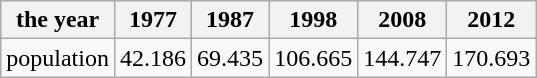<table class="wikitable" border="1">
<tr>
<th>the year</th>
<th>1977</th>
<th>1987</th>
<th>1998</th>
<th>2008</th>
<th>2012</th>
</tr>
<tr>
<td>population</td>
<td>42.186</td>
<td>69.435</td>
<td>106.665</td>
<td>144.747</td>
<td>170.693</td>
</tr>
</table>
